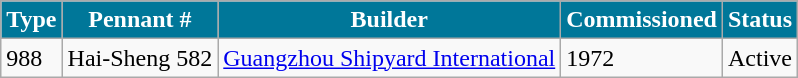<table class="wikitable">
<tr>
<th style="background:#079;color:#fff;">Type</th>
<th style="background:#079;color:#fff;">Pennant #</th>
<th style="background:#079;color:#fff;">Builder</th>
<th style="background:#079;color:#fff;">Commissioned</th>
<th style="background:#079;color:#fff;">Status</th>
</tr>
<tr>
<td>988</td>
<td>Hai-Sheng 582</td>
<td><a href='#'>Guangzhou Shipyard International</a></td>
<td>1972</td>
<td>Active</td>
</tr>
</table>
